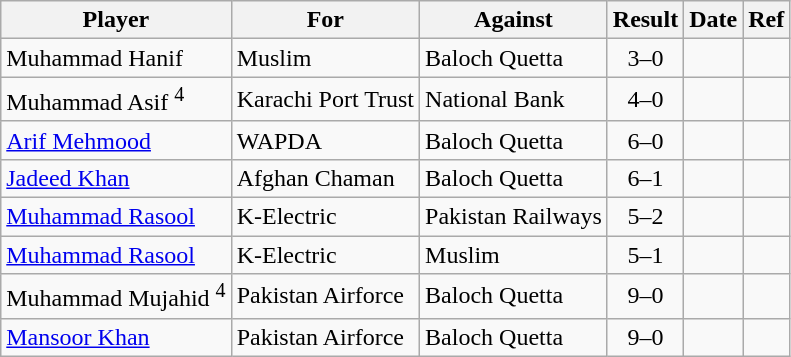<table class="wikitable sortable">
<tr>
<th>Player</th>
<th>For</th>
<th>Against</th>
<th style="text-align:center">Result</th>
<th>Date</th>
<th>Ref</th>
</tr>
<tr>
<td>Muhammad Hanif</td>
<td>Muslim</td>
<td>Baloch Quetta</td>
<td style="text-align:center">3–0</td>
<td></td>
<td></td>
</tr>
<tr>
<td>Muhammad Asif <sup>4</sup></td>
<td>Karachi Port Trust</td>
<td>National Bank</td>
<td style="text-align:center">4–0</td>
<td></td>
<td></td>
</tr>
<tr>
<td><a href='#'>Arif Mehmood</a></td>
<td>WAPDA</td>
<td>Baloch Quetta</td>
<td style="text-align:center">6–0</td>
<td></td>
<td></td>
</tr>
<tr>
<td><a href='#'>Jadeed Khan</a></td>
<td>Afghan Chaman</td>
<td>Baloch Quetta</td>
<td style="text-align:center">6–1</td>
<td></td>
<td></td>
</tr>
<tr>
<td><a href='#'>Muhammad Rasool</a></td>
<td>K-Electric</td>
<td>Pakistan Railways</td>
<td style="text-align:center">5–2</td>
<td></td>
<td></td>
</tr>
<tr>
<td><a href='#'>Muhammad Rasool</a></td>
<td>K-Electric</td>
<td>Muslim</td>
<td style="text-align:center">5–1</td>
<td></td>
<td></td>
</tr>
<tr>
<td>Muhammad Mujahid <sup>4</sup></td>
<td>Pakistan Airforce</td>
<td>Baloch Quetta</td>
<td style="text-align:center">9–0</td>
<td></td>
<td></td>
</tr>
<tr>
<td><a href='#'>Mansoor Khan</a></td>
<td>Pakistan Airforce</td>
<td>Baloch Quetta</td>
<td style="text-align:center">9–0</td>
<td></td>
<td></td>
</tr>
</table>
